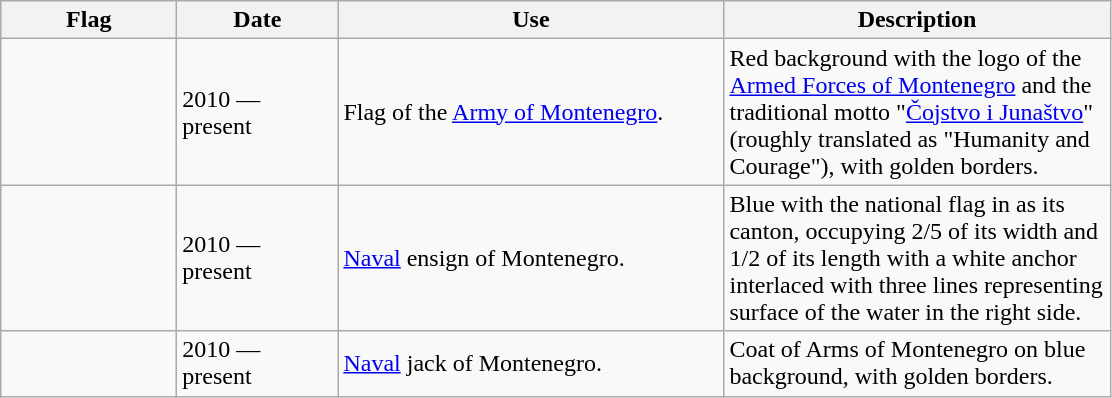<table class="wikitable">
<tr>
<th width="110">Flag</th>
<th width="100">Date</th>
<th width="250">Use</th>
<th width="250">Description</th>
</tr>
<tr>
<td></td>
<td>2010 — present</td>
<td>Flag of the <a href='#'>Army of Montenegro</a>.</td>
<td>Red background with the logo of the <a href='#'>Armed Forces of Montenegro</a> and the traditional motto "<a href='#'>Čojstvo i Junaštvo</a>" (roughly translated as "Humanity and Courage"), with golden borders.</td>
</tr>
<tr>
<td></td>
<td>2010 — present</td>
<td><a href='#'>Naval</a> ensign of Montenegro.</td>
<td>Blue with the national flag in as its canton, occupying 2/5 of its width and 1/2 of its length with a white anchor interlaced with three lines representing surface of the water in the right side.</td>
</tr>
<tr>
<td></td>
<td>2010 — present</td>
<td><a href='#'>Naval</a> jack of Montenegro.</td>
<td>Coat of Arms of Montenegro on blue background, with golden borders.</td>
</tr>
</table>
